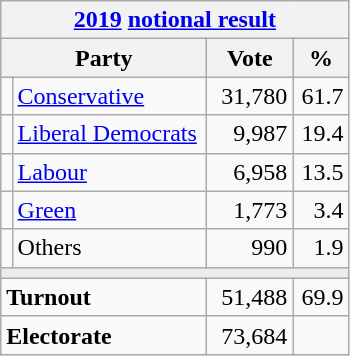<table class="wikitable">
<tr>
<th colspan="4"><a href='#'>2019</a> <a href='#'>notional result</a></th>
</tr>
<tr>
<th bgcolor="#DDDDFF" width="130px" colspan="2">Party</th>
<th bgcolor="#DDDDFF" width="50px">Vote</th>
<th bgcolor="#DDDDFF" width="30px">%</th>
</tr>
<tr>
<td></td>
<td><a href='#'>Conservative</a></td>
<td align=right>31,780</td>
<td align=right>61.7</td>
</tr>
<tr>
<td></td>
<td><a href='#'>Liberal Democrats</a></td>
<td align=right>9,987</td>
<td align=right>19.4</td>
</tr>
<tr>
<td></td>
<td><a href='#'>Labour</a></td>
<td align=right>6,958</td>
<td align=right>13.5</td>
</tr>
<tr>
<td></td>
<td><a href='#'>Green</a></td>
<td align=right>1,773</td>
<td align=right>3.4</td>
</tr>
<tr>
<td></td>
<td>Others</td>
<td align=right>990</td>
<td align=right>1.9</td>
</tr>
<tr>
<td colspan="4" bgcolor="#EAECF0"></td>
</tr>
<tr>
<td colspan="2"><strong>Turnout</strong></td>
<td align=right>51,488</td>
<td align=right>69.9</td>
</tr>
<tr>
<td colspan="2"><strong>Electorate</strong></td>
<td align=right>73,684</td>
</tr>
</table>
